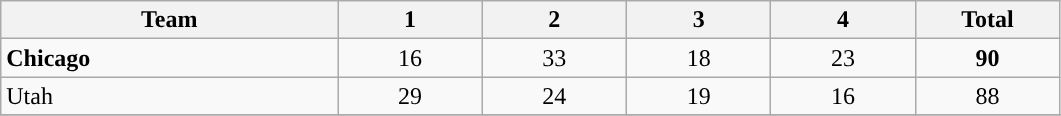<table class="wikitable">
<tr style="text-align:center;">
<th align=left width=14%>Team</th>
<th width=6%>1</th>
<th width=6%>2</th>
<th width=6%>3</th>
<th width=6%>4</th>
<th width=6%>Total</th>
</tr>
<tr style="text-align:center;">
<td align=left><strong>Chicago</strong></td>
<td>16</td>
<td>33</td>
<td>18</td>
<td>23</td>
<td><strong>90</strong></td>
</tr>
<tr style="text-align:center;">
<td align=left>Utah</td>
<td>29</td>
<td>24</td>
<td>19</td>
<td>16</td>
<td>88</td>
</tr>
<tr style="text-align:center;">
</tr>
</table>
